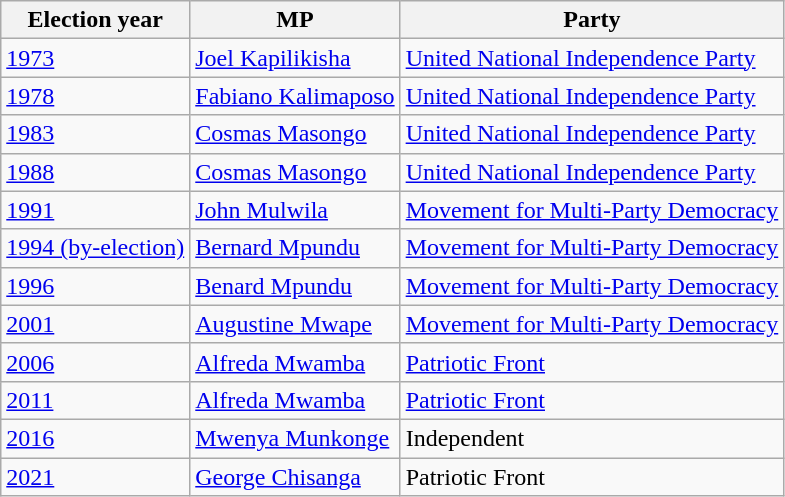<table class=wikitable>
<tr>
<th>Election year</th>
<th>MP</th>
<th>Party</th>
</tr>
<tr>
<td><a href='#'>1973</a></td>
<td><a href='#'>Joel Kapilikisha</a></td>
<td><a href='#'>United National Independence Party</a></td>
</tr>
<tr>
<td><a href='#'>1978</a></td>
<td><a href='#'>Fabiano Kalimaposo</a></td>
<td><a href='#'>United National Independence Party</a></td>
</tr>
<tr>
<td><a href='#'>1983</a></td>
<td><a href='#'>Cosmas Masongo</a></td>
<td><a href='#'>United National Independence Party</a></td>
</tr>
<tr>
<td><a href='#'>1988</a></td>
<td><a href='#'>Cosmas Masongo</a></td>
<td><a href='#'>United National Independence Party</a></td>
</tr>
<tr>
<td><a href='#'>1991</a></td>
<td><a href='#'>John Mulwila</a></td>
<td><a href='#'>Movement for Multi-Party Democracy</a></td>
</tr>
<tr>
<td><a href='#'>1994 (by-election)</a></td>
<td><a href='#'>Bernard Mpundu</a></td>
<td><a href='#'>Movement for Multi-Party Democracy</a></td>
</tr>
<tr>
<td><a href='#'>1996</a></td>
<td><a href='#'>Benard Mpundu</a></td>
<td><a href='#'>Movement for Multi-Party Democracy</a></td>
</tr>
<tr>
<td><a href='#'>2001</a></td>
<td><a href='#'>Augustine Mwape</a></td>
<td><a href='#'>Movement for Multi-Party Democracy</a></td>
</tr>
<tr>
<td><a href='#'>2006</a></td>
<td><a href='#'>Alfreda Mwamba</a></td>
<td><a href='#'>Patriotic Front</a></td>
</tr>
<tr>
<td><a href='#'>2011</a></td>
<td><a href='#'>Alfreda Mwamba</a></td>
<td><a href='#'>Patriotic Front</a></td>
</tr>
<tr>
<td><a href='#'>2016</a></td>
<td><a href='#'>Mwenya Munkonge</a></td>
<td>Independent</td>
</tr>
<tr>
<td><a href='#'>2021</a></td>
<td><a href='#'>George Chisanga</a></td>
<td>Patriotic Front</td>
</tr>
</table>
